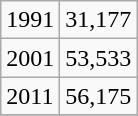<table class="wikitable">
<tr>
<td align=left>1991</td>
<td align=right>31,177</td>
</tr>
<tr>
<td align=left>2001</td>
<td align=right>53,533</td>
</tr>
<tr>
<td align=left>2011</td>
<td align=right>56,175</td>
</tr>
<tr>
</tr>
</table>
